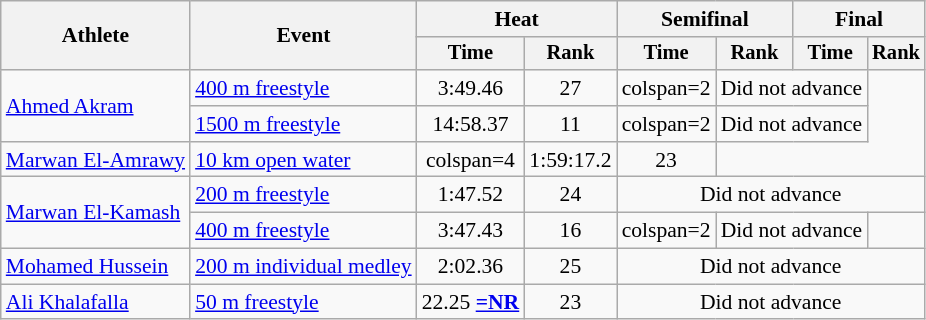<table class=wikitable style="font-size:90%">
<tr>
<th rowspan="2">Athlete</th>
<th rowspan="2">Event</th>
<th colspan="2">Heat</th>
<th colspan="2">Semifinal</th>
<th colspan="2">Final</th>
</tr>
<tr style="font-size:95%">
<th>Time</th>
<th>Rank</th>
<th>Time</th>
<th>Rank</th>
<th>Time</th>
<th>Rank</th>
</tr>
<tr align=center>
<td align=left rowspan=2><a href='#'>Ahmed Akram</a></td>
<td align=left><a href='#'>400 m freestyle</a></td>
<td>3:49.46</td>
<td>27</td>
<td>colspan=2 </td>
<td colspan=2>Did not advance</td>
</tr>
<tr align=center>
<td align=left><a href='#'>1500 m freestyle</a></td>
<td>14:58.37</td>
<td>11</td>
<td>colspan=2 </td>
<td colspan=2>Did not advance</td>
</tr>
<tr align=center>
<td align=left><a href='#'>Marwan El-Amrawy</a></td>
<td align=left><a href='#'>10 km open water</a></td>
<td>colspan=4 </td>
<td>1:59:17.2</td>
<td>23</td>
</tr>
<tr align="center">
<td align=left rowspan=2><a href='#'>Marwan El-Kamash</a></td>
<td align=left><a href='#'>200 m freestyle</a></td>
<td>1:47.52</td>
<td>24</td>
<td colspan="4">Did not advance</td>
</tr>
<tr align=center>
<td align=left><a href='#'>400 m freestyle</a></td>
<td>3:47.43</td>
<td>16</td>
<td>colspan=2 </td>
<td colspan=2>Did not advance</td>
</tr>
<tr align=center>
<td align=left><a href='#'>Mohamed Hussein</a></td>
<td align=left><a href='#'>200 m individual medley</a></td>
<td>2:02.36</td>
<td>25</td>
<td colspan="4">Did not advance</td>
</tr>
<tr align=center>
<td align=left><a href='#'>Ali Khalafalla</a></td>
<td align=left><a href='#'>50 m freestyle</a></td>
<td>22.25 <strong><a href='#'>=NR</a></strong></td>
<td>23</td>
<td colspan=4>Did not advance</td>
</tr>
</table>
